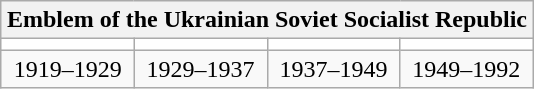<table class="wikitable" style="margin:0.3em auto">
<tr>
<th class="hintergrundfarbe8" colspan="4">Emblem of the Ukrainian Soviet Socialist Republic</th>
</tr>
<tr align="center" bgcolor="#FFFFFF">
<td></td>
<td></td>
<td></td>
<td></td>
</tr>
<tr class="hintergrundfarbe8" align="center">
<td>1919–1929</td>
<td>1929–1937</td>
<td>1937–1949</td>
<td>1949–1992</td>
</tr>
</table>
